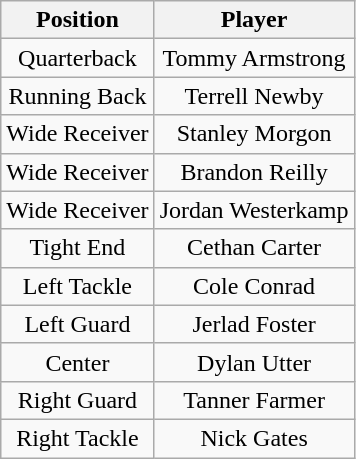<table class="wikitable" style="text-align: center;">
<tr>
<th>Position</th>
<th>Player</th>
</tr>
<tr>
<td>Quarterback</td>
<td>Tommy Armstrong</td>
</tr>
<tr>
<td>Running Back</td>
<td>Terrell Newby</td>
</tr>
<tr>
<td>Wide Receiver</td>
<td>Stanley Morgon</td>
</tr>
<tr>
<td>Wide Receiver</td>
<td>Brandon Reilly</td>
</tr>
<tr>
<td>Wide Receiver</td>
<td>Jordan Westerkamp</td>
</tr>
<tr>
<td>Tight End</td>
<td>Cethan Carter</td>
</tr>
<tr>
<td>Left Tackle</td>
<td>Cole Conrad</td>
</tr>
<tr>
<td>Left Guard</td>
<td>Jerlad Foster</td>
</tr>
<tr>
<td>Center</td>
<td>Dylan Utter</td>
</tr>
<tr>
<td>Right Guard</td>
<td>Tanner Farmer</td>
</tr>
<tr>
<td>Right Tackle</td>
<td>Nick Gates</td>
</tr>
</table>
